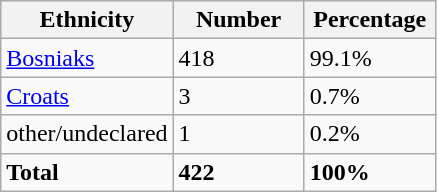<table class="wikitable">
<tr>
<th width="100px">Ethnicity</th>
<th width="80px">Number</th>
<th width="80px">Percentage</th>
</tr>
<tr>
<td><a href='#'>Bosniaks</a></td>
<td>418</td>
<td>99.1%</td>
</tr>
<tr>
<td><a href='#'>Croats</a></td>
<td>3</td>
<td>0.7%</td>
</tr>
<tr>
<td>other/undeclared</td>
<td>1</td>
<td>0.2%</td>
</tr>
<tr>
<td><strong>Total</strong></td>
<td><strong>422</strong></td>
<td><strong>100%</strong></td>
</tr>
</table>
